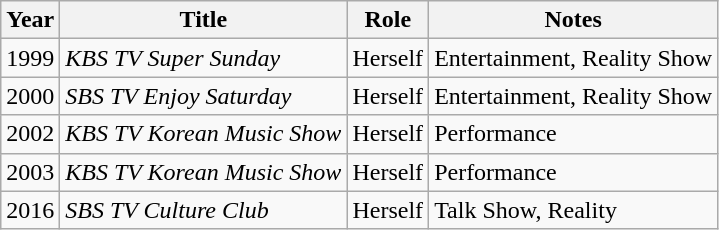<table class="wikitable sortable">
<tr>
<th>Year</th>
<th>Title</th>
<th>Role</th>
<th>Notes</th>
</tr>
<tr>
<td>1999</td>
<td><em>KBS TV Super Sunday</em></td>
<td>Herself</td>
<td>Entertainment, Reality Show</td>
</tr>
<tr>
<td>2000</td>
<td><em>SBS TV Enjoy Saturday</em></td>
<td>Herself</td>
<td>Entertainment, Reality Show</td>
</tr>
<tr>
<td>2002</td>
<td><em>KBS TV Korean Music Show</em></td>
<td>Herself</td>
<td>Performance</td>
</tr>
<tr>
<td>2003</td>
<td><em>KBS TV Korean Music Show</em></td>
<td>Herself</td>
<td>Performance</td>
</tr>
<tr>
<td>2016</td>
<td><em>SBS TV Culture Club</em></td>
<td>Herself</td>
<td>Talk Show, Reality</td>
</tr>
</table>
